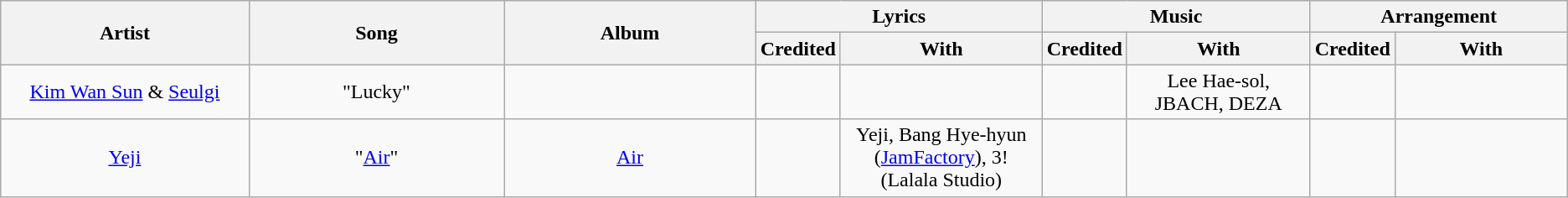<table class="wikitable plainrowheaders" style="text-align:center;">
<tr>
<th rowspan="2" width="300px">Artist</th>
<th rowspan="2" width="300px">Song</th>
<th rowspan="2" width="300px">Album</th>
<th colspan="2">Lyrics</th>
<th colspan="2">Music</th>
<th colspan="2">Arrangement</th>
</tr>
<tr>
<th width="50px">Credited</th>
<th width="200px">With</th>
<th width="50px">Credited</th>
<th width="200px">With</th>
<th width="50px">Credited</th>
<th width="200px">With</th>
</tr>
<tr>
<td><a href='#'>Kim Wan Sun</a> & <a href='#'>Seulgi</a></td>
<td>"Lucky"</td>
<td></td>
<td></td>
<td></td>
<td></td>
<td>Lee Hae-sol, JBACH, DEZA</td>
<td></td>
<td></td>
</tr>
<tr>
<td><a href='#'>Yeji</a></td>
<td>"<a href='#'>Air</a>"</td>
<td><a href='#'>Air</a></td>
<td></td>
<td>Yeji, Bang Hye-hyun (<a href='#'>JamFactory</a>), 3! (Lalala Studio)</td>
<td></td>
<td></td>
<td></td>
<td></td>
</tr>
</table>
